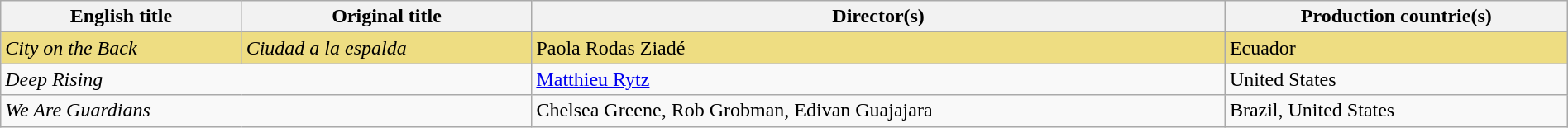<table class="sortable wikitable" style="width:100%; margin-bottom:4px" cellpadding="5">
<tr>
<th scope="col">English title</th>
<th scope="col">Original title</th>
<th scope="col">Director(s)</th>
<th scope="col">Production countrie(s)</th>
</tr>
<tr style="background:#EEDD82">
<td><em>City on the Back</em></td>
<td><em>Ciudad a la espalda</em></td>
<td>Paola Rodas Ziadé</td>
<td>Ecuador</td>
</tr>
<tr>
<td colspan="2"><em>Deep Rising</em></td>
<td><a href='#'>Matthieu Rytz</a></td>
<td>United States</td>
</tr>
<tr>
<td colspan="2"><em>We Are Guardians</em></td>
<td>Chelsea Greene, Rob Grobman, Edivan Guajajara</td>
<td>Brazil, United States</td>
</tr>
</table>
